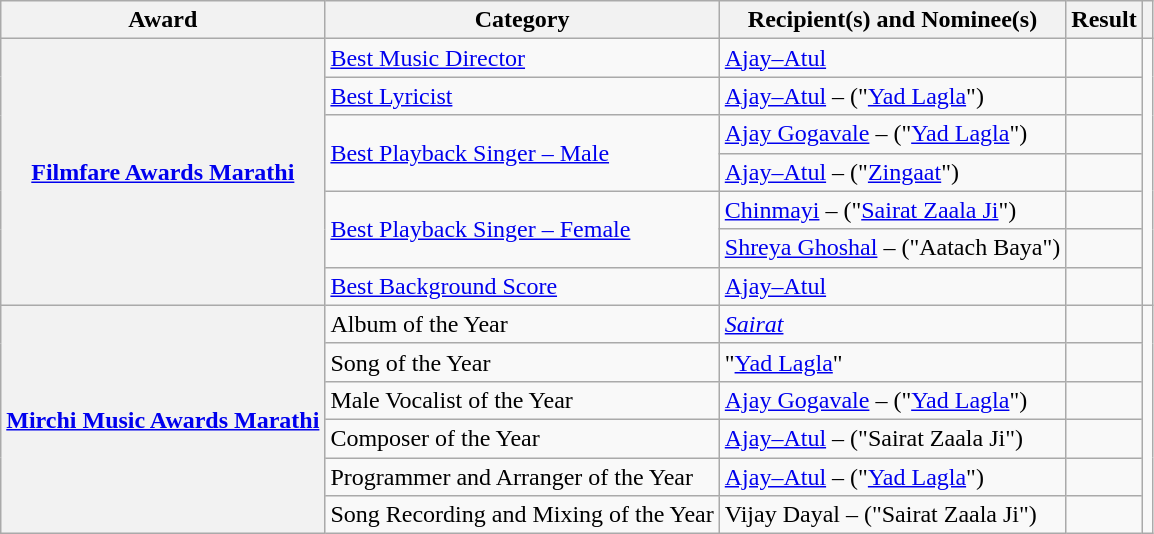<table class="wikitable plainrowheaders sortable">
<tr>
<th scope="col">Award</th>
<th scope="col">Category</th>
<th scope="col">Recipient(s) and Nominee(s)</th>
<th scope="col">Result</th>
<th scope="col" class="unsortable"></th>
</tr>
<tr>
<th rowspan="7" scope="row"><a href='#'>Filmfare Awards Marathi</a></th>
<td><a href='#'>Best Music Director</a></td>
<td><a href='#'>Ajay–Atul</a></td>
<td></td>
<td rowspan="7" align="center"><br></td>
</tr>
<tr>
<td><a href='#'>Best Lyricist</a></td>
<td><a href='#'>Ajay–Atul</a> – ("<a href='#'>Yad Lagla</a>")</td>
<td></td>
</tr>
<tr>
<td rowspan="2"><a href='#'>Best Playback Singer – Male</a></td>
<td><a href='#'>Ajay Gogavale</a> – ("<a href='#'>Yad Lagla</a>")</td>
<td></td>
</tr>
<tr>
<td><a href='#'>Ajay–Atul</a> – ("<a href='#'>Zingaat</a>")</td>
<td></td>
</tr>
<tr>
<td rowspan="2"><a href='#'>Best Playback Singer – Female</a></td>
<td><a href='#'>Chinmayi</a> – ("<a href='#'>Sairat Zaala Ji</a>")</td>
<td></td>
</tr>
<tr>
<td><a href='#'>Shreya Ghoshal</a> – ("Aatach Baya")</td>
<td></td>
</tr>
<tr>
<td><a href='#'>Best Background Score</a></td>
<td><a href='#'>Ajay–Atul</a></td>
<td></td>
</tr>
<tr>
<th rowspan="6" scope="row"><a href='#'>Mirchi Music Awards Marathi</a></th>
<td>Album of the Year</td>
<td><em><a href='#'>Sairat</a></em></td>
<td></td>
<td rowspan="6" align="center"><br></td>
</tr>
<tr>
<td>Song of the Year</td>
<td>"<a href='#'>Yad Lagla</a>"</td>
<td></td>
</tr>
<tr>
<td>Male Vocalist of the Year</td>
<td><a href='#'>Ajay Gogavale</a> – ("<a href='#'>Yad Lagla</a>")</td>
<td></td>
</tr>
<tr>
<td>Composer of the Year</td>
<td><a href='#'>Ajay–Atul</a> – ("Sairat Zaala Ji")</td>
<td></td>
</tr>
<tr>
<td>Programmer and Arranger of the Year</td>
<td><a href='#'>Ajay–Atul</a> – ("<a href='#'>Yad Lagla</a>")</td>
<td></td>
</tr>
<tr>
<td>Song Recording and Mixing of the Year</td>
<td>Vijay Dayal – ("Sairat Zaala Ji")</td>
<td></td>
</tr>
</table>
